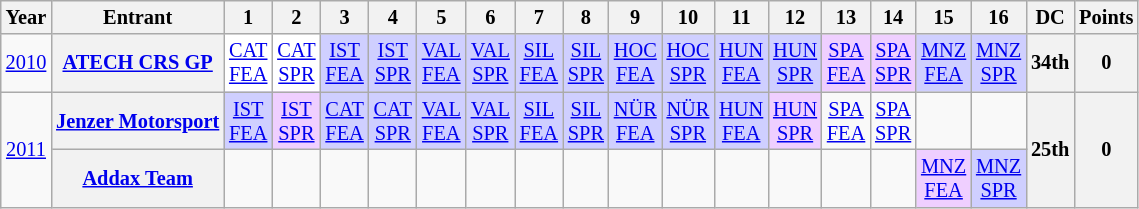<table class="wikitable" style="text-align:center; font-size:85%">
<tr>
<th>Year</th>
<th>Entrant</th>
<th>1</th>
<th>2</th>
<th>3</th>
<th>4</th>
<th>5</th>
<th>6</th>
<th>7</th>
<th>8</th>
<th>9</th>
<th>10</th>
<th>11</th>
<th>12</th>
<th>13</th>
<th>14</th>
<th>15</th>
<th>16</th>
<th>DC</th>
<th>Points</th>
</tr>
<tr>
<td><a href='#'>2010</a></td>
<th nowrap><a href='#'>ATECH CRS GP</a></th>
<td style="background:#FFFFFF;"><a href='#'>CAT<br>FEA</a><br></td>
<td style="background:#FFFFFF;"><a href='#'>CAT<br>SPR</a><br></td>
<td style="background:#CFCFFF;"><a href='#'>IST<br>FEA</a><br></td>
<td style="background:#CFCFFF;"><a href='#'>IST<br>SPR</a><br></td>
<td style="background:#CFCFFF;"><a href='#'>VAL<br>FEA</a><br></td>
<td style="background:#CFCFFF;"><a href='#'>VAL<br>SPR</a><br></td>
<td style="background:#CFCFFF;"><a href='#'>SIL<br>FEA</a><br></td>
<td style="background:#CFCFFF;"><a href='#'>SIL<br>SPR</a><br></td>
<td style="background:#CFCFFF;"><a href='#'>HOC<br>FEA</a><br></td>
<td style="background:#CFCFFF;"><a href='#'>HOC<br>SPR</a><br></td>
<td style="background:#CFCFFF;"><a href='#'>HUN<br>FEA</a><br></td>
<td style="background:#CFCFFF;"><a href='#'>HUN<br>SPR</a><br></td>
<td style="background:#efcfff;"><a href='#'>SPA<br>FEA</a><br></td>
<td style="background:#efcfff;"><a href='#'>SPA<br>SPR</a><br></td>
<td style="background:#CFCFFF;"><a href='#'>MNZ<br>FEA</a><br></td>
<td style="background:#CFCFFF;"><a href='#'>MNZ<br>SPR</a><br></td>
<th>34th</th>
<th>0</th>
</tr>
<tr>
<td rowspan=2><a href='#'>2011</a></td>
<th nowrap><a href='#'>Jenzer Motorsport</a></th>
<td style="background:#CFCFFF;"><a href='#'>IST<br>FEA</a><br></td>
<td style="background:#efcfff;"><a href='#'>IST<br>SPR</a><br></td>
<td style="background:#cfcfff;"><a href='#'>CAT<br>FEA</a><br></td>
<td style="background:#cfcfff;"><a href='#'>CAT<br>SPR</a><br></td>
<td style="background:#cfcfff;"><a href='#'>VAL<br>FEA</a><br></td>
<td style="background:#cfcfff;"><a href='#'>VAL<br>SPR</a><br></td>
<td style="background:#cfcfff;"><a href='#'>SIL<br>FEA</a><br></td>
<td style="background:#cfcfff;"><a href='#'>SIL<br>SPR</a><br></td>
<td style="background:#cfcfff;"><a href='#'>NÜR<br>FEA</a><br></td>
<td style="background:#cfcfff;"><a href='#'>NÜR<br>SPR</a><br></td>
<td style="background:#cfcfff;"><a href='#'>HUN<br>FEA</a><br></td>
<td style="background:#efcfff;"><a href='#'>HUN<br>SPR</a><br></td>
<td><a href='#'>SPA<br>FEA</a></td>
<td><a href='#'>SPA<br>SPR</a></td>
<td></td>
<td></td>
<th rowspan=2>25th</th>
<th rowspan=2>0</th>
</tr>
<tr>
<th nowrap><a href='#'>Addax Team</a></th>
<td></td>
<td></td>
<td></td>
<td></td>
<td></td>
<td></td>
<td></td>
<td></td>
<td></td>
<td></td>
<td></td>
<td></td>
<td></td>
<td></td>
<td style="background:#efcfff;"><a href='#'>MNZ<br>FEA</a><br></td>
<td style="background:#cfcfff;"><a href='#'>MNZ<br>SPR</a><br></td>
</tr>
</table>
